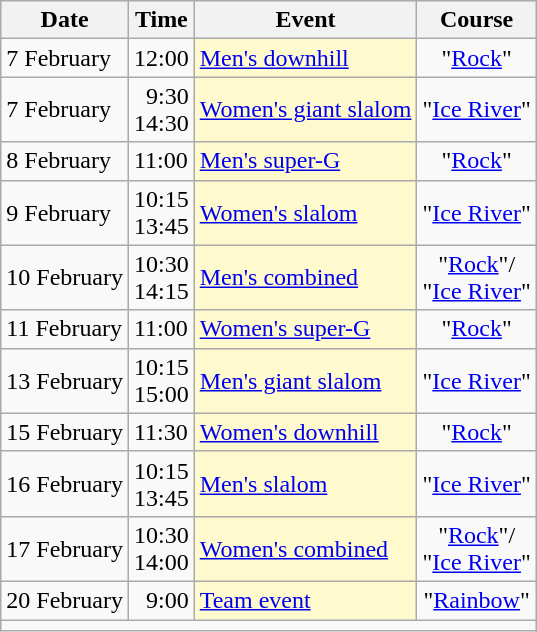<table class=wikitable>
<tr>
<th>Date</th>
<th>Time</th>
<th>Event</th>
<th>Course</th>
</tr>
<tr>
<td>7 February</td>
<td>12:00</td>
<td style="background:lemonchiffon"><a href='#'>Men's downhill</a></td>
<td align=center>"<a href='#'>Rock</a>"</td>
</tr>
<tr>
<td>7 February</td>
<td align=right>9:30<br>14:30</td>
<td style=background:lemonchiffon><a href='#'>Women's giant slalom</a></td>
<td align=center>"<a href='#'>Ice River</a>"</td>
</tr>
<tr>
<td>8 February</td>
<td>11:00</td>
<td style=background:lemonchiffon><a href='#'>Men's super-G</a></td>
<td align=center>"<a href='#'>Rock</a>"</td>
</tr>
<tr>
<td>9 February</td>
<td>10:15<br>13:45</td>
<td style=background:lemonchiffon><a href='#'>Women's slalom</a></td>
<td align=center>"<a href='#'>Ice River</a>"</td>
</tr>
<tr>
<td>10 February</td>
<td>10:30<br>14:15</td>
<td style=background:lemonchiffon><a href='#'>Men's combined</a></td>
<td align=center>"<a href='#'>Rock</a>"/<br>"<a href='#'>Ice River</a>"</td>
</tr>
<tr>
<td>11 February</td>
<td>11:00</td>
<td style=background:lemonchiffon><a href='#'>Women's super-G</a></td>
<td align=center>"<a href='#'>Rock</a>"</td>
</tr>
<tr>
<td>13 February</td>
<td>10:15<br>15:00</td>
<td style=background:lemonchiffon><a href='#'>Men's giant slalom</a></td>
<td align=center>"<a href='#'>Ice River</a>"</td>
</tr>
<tr>
<td>15 February</td>
<td>11:30</td>
<td style=background:lemonchiffon><a href='#'>Women's downhill</a></td>
<td align=center>"<a href='#'>Rock</a>"</td>
</tr>
<tr>
<td>16 February</td>
<td>10:15<br>13:45</td>
<td style=background:lemonchiffon><a href='#'>Men's slalom</a></td>
<td align=center>"<a href='#'>Ice River</a>"</td>
</tr>
<tr>
<td>17 February</td>
<td>10:30<br>14:00</td>
<td style=background:lemonchiffon><a href='#'>Women's combined</a></td>
<td align=center>"<a href='#'>Rock</a>"/<br>"<a href='#'>Ice River</a>"</td>
</tr>
<tr>
<td>20 February</td>
<td align=right>9:00</td>
<td style=background:lemonchiffon><a href='#'>Team event</a></td>
<td align=center>"<a href='#'>Rainbow</a>"</td>
</tr>
<tr>
<td colspan=4></td>
</tr>
</table>
